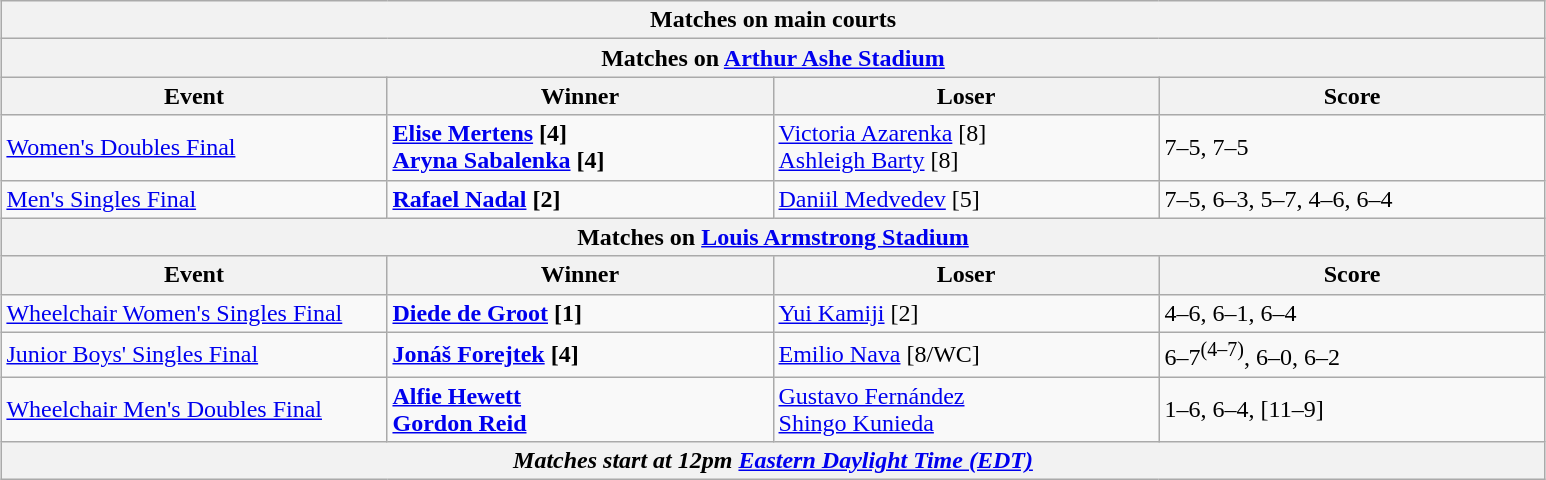<table class="wikitable" style="margin:auto;">
<tr>
<th colspan="4" style="white-space:nowrap;">Matches on main courts</th>
</tr>
<tr>
<th colspan="4"><strong>Matches on <a href='#'>Arthur Ashe Stadium</a></strong></th>
</tr>
<tr>
<th width=250>Event</th>
<th width=250>Winner</th>
<th width=250>Loser</th>
<th width=250>Score</th>
</tr>
<tr>
<td><a href='#'>Women's Doubles Final</a></td>
<td> <strong><a href='#'>Elise Mertens</a> [4]</strong> <br>  <strong><a href='#'>Aryna Sabalenka</a> [4]</strong></td>
<td> <a href='#'>Victoria Azarenka</a> [8] <br>  <a href='#'>Ashleigh Barty</a> [8]</td>
<td>7–5, 7–5</td>
</tr>
<tr>
<td><a href='#'>Men's Singles Final</a></td>
<td><strong> <a href='#'>Rafael Nadal</a> [2]</strong></td>
<td> <a href='#'>Daniil Medvedev</a> [5]</td>
<td>7–5, 6–3, 5–7, 4–6, 6–4</td>
</tr>
<tr>
<th colspan="4"><strong>Matches on <a href='#'>Louis Armstrong Stadium</a></strong></th>
</tr>
<tr>
<th width=250>Event</th>
<th width=250>Winner</th>
<th width=250>Loser</th>
<th width=250>Score</th>
</tr>
<tr>
<td><a href='#'>Wheelchair Women's Singles Final</a></td>
<td> <strong><a href='#'>Diede de Groot</a> [1]</strong></td>
<td> <a href='#'>Yui Kamiji</a> [2]</td>
<td>4–6, 6–1, 6–4</td>
</tr>
<tr>
<td><a href='#'>Junior Boys' Singles Final</a></td>
<td> <strong><a href='#'>Jonáš Forejtek</a> [4]</strong></td>
<td> <a href='#'>Emilio Nava</a> [8/WC]</td>
<td>6–7<sup>(4–7)</sup>, 6–0, 6–2</td>
</tr>
<tr>
<td><a href='#'>Wheelchair Men's Doubles Final</a></td>
<td> <strong><a href='#'>Alfie Hewett</a></strong><br> <strong><a href='#'>Gordon Reid</a></strong></td>
<td> <a href='#'>Gustavo Fernández</a><br> <a href='#'>Shingo Kunieda</a></td>
<td>1–6, 6–4, [11–9]</td>
</tr>
<tr>
<th colspan=4><em>Matches start at 12pm <a href='#'>Eastern Daylight Time (EDT)</a></em></th>
</tr>
</table>
